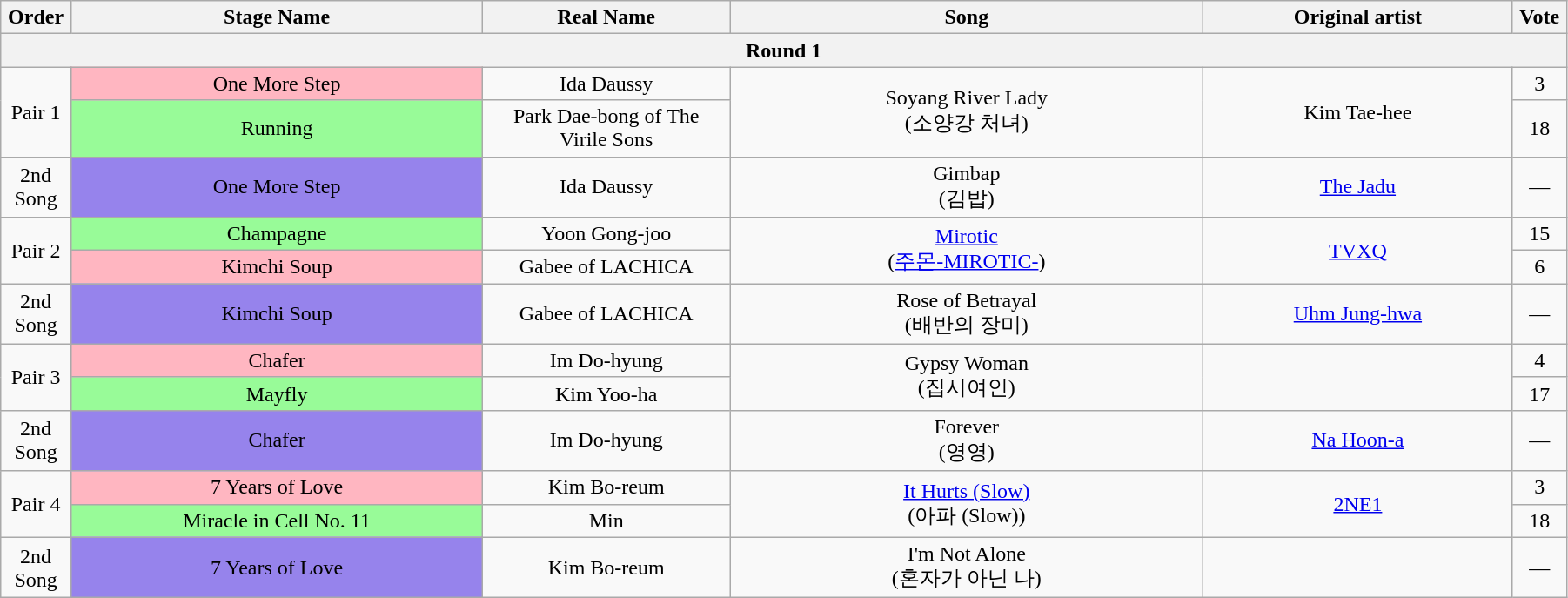<table class="wikitable" style="text-align:center; width:95%;">
<tr>
<th style="width:1%;">Order</th>
<th style="width:20%;">Stage Name</th>
<th style="width:12%;">Real Name</th>
<th style="width:23%;">Song</th>
<th style="width:15%;">Original artist</th>
<th style="width:1%;">Vote</th>
</tr>
<tr>
<th colspan=6>Round 1</th>
</tr>
<tr>
<td rowspan=2>Pair 1</td>
<td bgcolor="lightpink">One More Step</td>
<td>Ida Daussy</td>
<td rowspan=2>Soyang River Lady<br>(소양강 처녀)</td>
<td rowspan=2>Kim Tae-hee</td>
<td>3</td>
</tr>
<tr>
<td bgcolor="palegreen">Running</td>
<td>Park Dae-bong of The Virile Sons</td>
<td>18</td>
</tr>
<tr>
<td>2nd Song</td>
<td bgcolor="#9683EC">One More Step</td>
<td>Ida Daussy</td>
<td>Gimbap<br>(김밥)</td>
<td><a href='#'>The Jadu</a></td>
<td>—</td>
</tr>
<tr>
<td rowspan=2>Pair 2</td>
<td bgcolor="palegreen">Champagne</td>
<td>Yoon Gong-joo</td>
<td rowspan=2><a href='#'>Mirotic</a><br>(<a href='#'>주몬-MIROTIC-</a>)</td>
<td rowspan=2><a href='#'>TVXQ</a></td>
<td>15</td>
</tr>
<tr>
<td bgcolor="lightpink">Kimchi Soup</td>
<td>Gabee of LACHICA</td>
<td>6</td>
</tr>
<tr>
<td>2nd Song</td>
<td bgcolor="#9683EC">Kimchi Soup</td>
<td>Gabee of LACHICA</td>
<td>Rose of Betrayal<br>(배반의 장미)</td>
<td><a href='#'>Uhm Jung-hwa</a></td>
<td>—</td>
</tr>
<tr>
<td rowspan=2>Pair 3</td>
<td bgcolor="lightpink">Chafer</td>
<td>Im Do-hyung</td>
<td rowspan=2>Gypsy Woman<br>(집시여인)</td>
<td rowspan=2></td>
<td>4</td>
</tr>
<tr>
<td bgcolor="palegreen">Mayfly</td>
<td>Kim Yoo-ha</td>
<td>17</td>
</tr>
<tr>
<td>2nd Song</td>
<td bgcolor="#9683EC">Chafer</td>
<td>Im Do-hyung</td>
<td>Forever<br>(영영)</td>
<td><a href='#'>Na Hoon-a</a></td>
<td>—</td>
</tr>
<tr>
<td rowspan=2>Pair 4</td>
<td bgcolor="lightpink">7 Years of Love</td>
<td>Kim Bo-reum</td>
<td rowspan=2><a href='#'>It Hurts (Slow)</a><br>(아파 (Slow))</td>
<td rowspan=2><a href='#'>2NE1</a></td>
<td>3</td>
</tr>
<tr>
<td bgcolor="palegreen">Miracle in Cell No. 11</td>
<td>Min</td>
<td>18</td>
</tr>
<tr>
<td>2nd Song</td>
<td bgcolor="#9683EC">7 Years of Love</td>
<td>Kim Bo-reum</td>
<td>I'm Not Alone<br>(혼자가 아닌 나)</td>
<td></td>
<td>—</td>
</tr>
</table>
